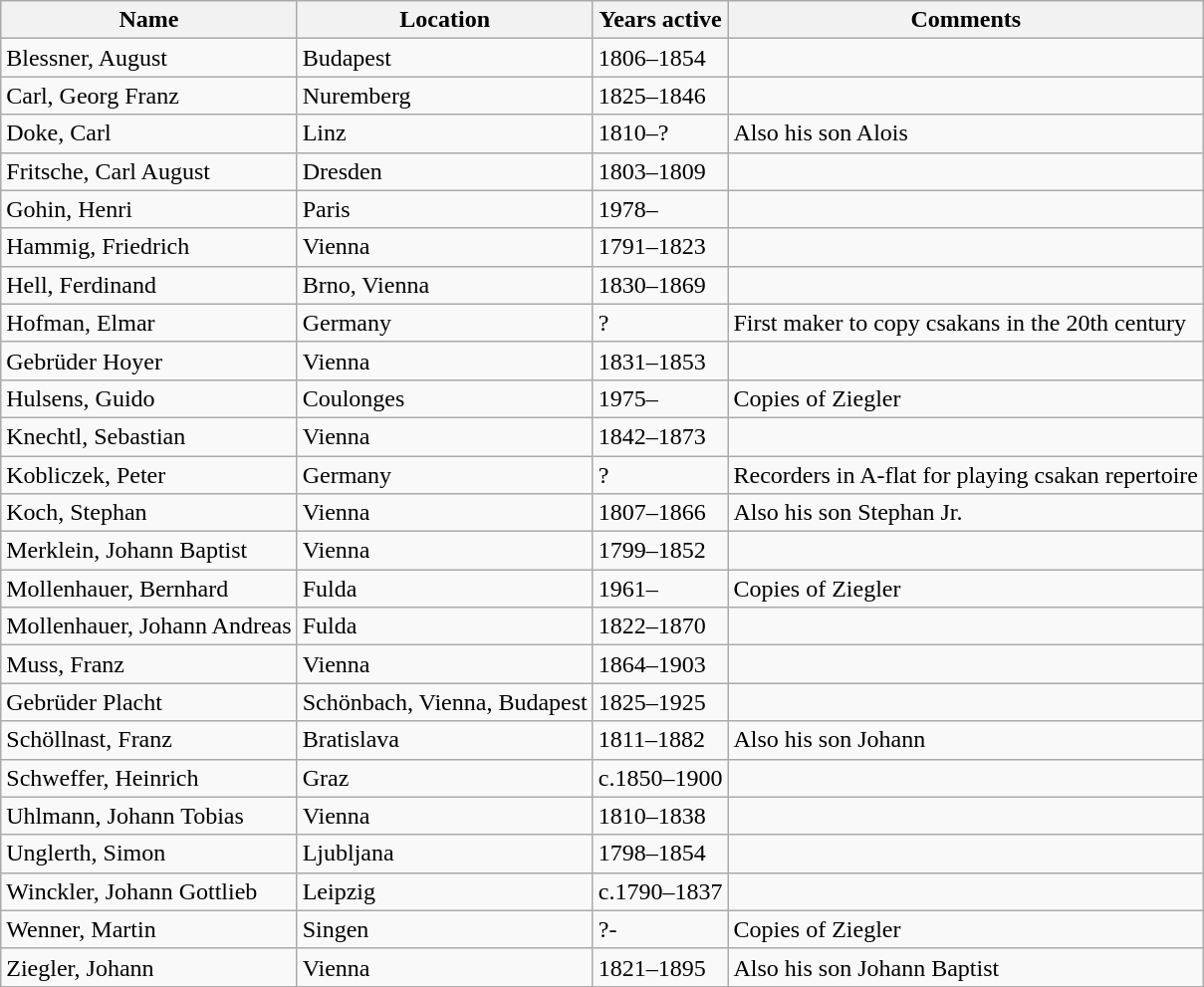<table class="wikitable sortable">
<tr>
<th>Name</th>
<th>Location</th>
<th>Years active</th>
<th>Comments</th>
</tr>
<tr>
<td>Blessner, August</td>
<td>Budapest</td>
<td>1806–1854</td>
<td></td>
</tr>
<tr>
<td>Carl, Georg Franz</td>
<td>Nuremberg</td>
<td>1825–1846</td>
<td></td>
</tr>
<tr>
<td>Doke, Carl</td>
<td>Linz</td>
<td>1810–?</td>
<td>Also his son Alois</td>
</tr>
<tr>
<td>Fritsche, Carl August</td>
<td>Dresden</td>
<td>1803–1809</td>
<td></td>
</tr>
<tr>
<td>Gohin, Henri</td>
<td>Paris</td>
<td>1978–</td>
<td></td>
</tr>
<tr>
<td>Hammig, Friedrich</td>
<td>Vienna</td>
<td>1791–1823</td>
<td></td>
</tr>
<tr>
<td>Hell, Ferdinand</td>
<td>Brno, Vienna</td>
<td>1830–1869</td>
<td></td>
</tr>
<tr>
<td>Hofman, Elmar</td>
<td>Germany</td>
<td>?</td>
<td>First maker to copy csakans in the 20th century</td>
</tr>
<tr>
<td>Gebrüder Hoyer</td>
<td>Vienna</td>
<td>1831–1853</td>
<td></td>
</tr>
<tr>
<td>Hulsens, Guido</td>
<td>Coulonges</td>
<td>1975–</td>
<td>Copies of Ziegler</td>
</tr>
<tr>
<td>Knechtl, Sebastian</td>
<td>Vienna</td>
<td>1842–1873</td>
<td></td>
</tr>
<tr>
<td>Kobliczek, Peter</td>
<td>Germany</td>
<td>?</td>
<td>Recorders in A-flat for playing csakan repertoire</td>
</tr>
<tr>
<td>Koch, Stephan</td>
<td>Vienna</td>
<td>1807–1866</td>
<td>Also his son Stephan Jr.</td>
</tr>
<tr>
<td>Merklein, Johann Baptist</td>
<td>Vienna</td>
<td>1799–1852</td>
<td></td>
</tr>
<tr>
<td>Mollenhauer, Bernhard</td>
<td>Fulda</td>
<td>1961–</td>
<td>Copies of Ziegler</td>
</tr>
<tr>
<td>Mollenhauer, Johann Andreas</td>
<td>Fulda</td>
<td>1822–1870</td>
<td></td>
</tr>
<tr>
<td>Muss, Franz</td>
<td>Vienna</td>
<td>1864–1903</td>
<td></td>
</tr>
<tr>
<td>Gebrüder Placht</td>
<td>Schönbach, Vienna, Budapest</td>
<td>1825–1925</td>
<td></td>
</tr>
<tr>
<td>Schöllnast, Franz</td>
<td>Bratislava</td>
<td>1811–1882</td>
<td>Also his son Johann</td>
</tr>
<tr>
<td>Schweffer, Heinrich</td>
<td>Graz</td>
<td>c.1850–1900</td>
<td></td>
</tr>
<tr>
<td>Uhlmann, Johann Tobias</td>
<td>Vienna</td>
<td>1810–1838</td>
<td></td>
</tr>
<tr>
<td>Unglerth, Simon</td>
<td>Ljubljana</td>
<td>1798–1854</td>
<td></td>
</tr>
<tr>
<td>Winckler, Johann Gottlieb</td>
<td>Leipzig</td>
<td>c.1790–1837</td>
<td></td>
</tr>
<tr>
<td>Wenner, Martin</td>
<td>Singen</td>
<td>?-</td>
<td>Copies of Ziegler</td>
</tr>
<tr>
<td>Ziegler, Johann</td>
<td>Vienna</td>
<td>1821–1895</td>
<td>Also his son Johann Baptist</td>
</tr>
</table>
